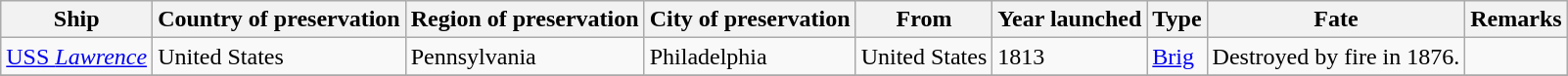<table class="wikitable sortable">
<tr>
<th>Ship</th>
<th>Country of preservation</th>
<th>Region of preservation</th>
<th>City of preservation</th>
<th>From</th>
<th>Year launched</th>
<th>Type</th>
<th>Fate</th>
<th>Remarks</th>
</tr>
<tr>
<td><a href='#'>USS <em>Lawrence</em></a></td>
<td>United States</td>
<td>Pennsylvania</td>
<td>Philadelphia</td>
<td>United States<br></td>
<td>1813</td>
<td><a href='#'>Brig</a></td>
<td>Destroyed by fire in 1876.</td>
<td></td>
</tr>
<tr>
</tr>
</table>
